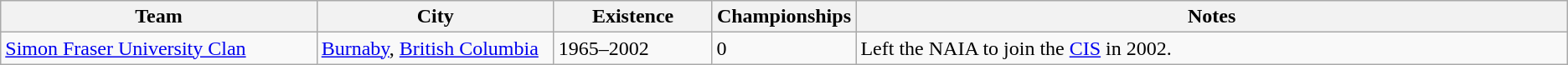<table class="wikitable">
<tr>
<th bgcolor="#DDDDFF" width="20%">Team</th>
<th bgcolor="#DDDDFF" width="15%">City</th>
<th bgcolor="#DDDDFF" width="10%">Existence</th>
<th bgcolor="#DDDDFF" width="5%">Championships</th>
<th bgcolor="#DDDDFF" width="45%">Notes</th>
</tr>
<tr>
<td><a href='#'>Simon Fraser University Clan</a></td>
<td><a href='#'>Burnaby</a>, <a href='#'>British Columbia</a></td>
<td>1965–2002</td>
<td>0</td>
<td>Left the NAIA to join the <a href='#'>CIS</a> in 2002.</td>
</tr>
</table>
